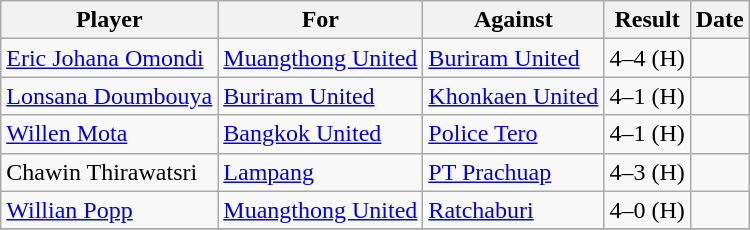<table class="wikitable sortable">
<tr>
<th>Player</th>
<th>For</th>
<th>Against</th>
<th align=center>Result</th>
<th>Date</th>
</tr>
<tr>
<td> <a href='#'>Eric Johana Omondi</a></td>
<td><a href='#'>Muangthong United</a></td>
<td><a href='#'>Buriram United</a></td>
<td>4–4 (H)</td>
<td></td>
</tr>
<tr>
<td> <a href='#'>Lonsana Doumbouya</a></td>
<td><a href='#'>Buriram United</a></td>
<td><a href='#'>Khonkaen United</a></td>
<td>4–1 (H)</td>
<td></td>
</tr>
<tr>
<td> <a href='#'>Willen Mota</a></td>
<td><a href='#'>Bangkok United</a></td>
<td><a href='#'>Police Tero</a></td>
<td>4–1 (H)</td>
<td></td>
</tr>
<tr>
<td> Chawin Thirawatsri</td>
<td><a href='#'>Lampang</a></td>
<td><a href='#'>PT Prachuap</a></td>
<td>4–3 (H)</td>
<td></td>
</tr>
<tr>
<td> <a href='#'>Willian Popp</a></td>
<td><a href='#'>Muangthong United</a></td>
<td><a href='#'>Ratchaburi</a></td>
<td>4–0 (H)</td>
<td></td>
</tr>
<tr>
</tr>
</table>
